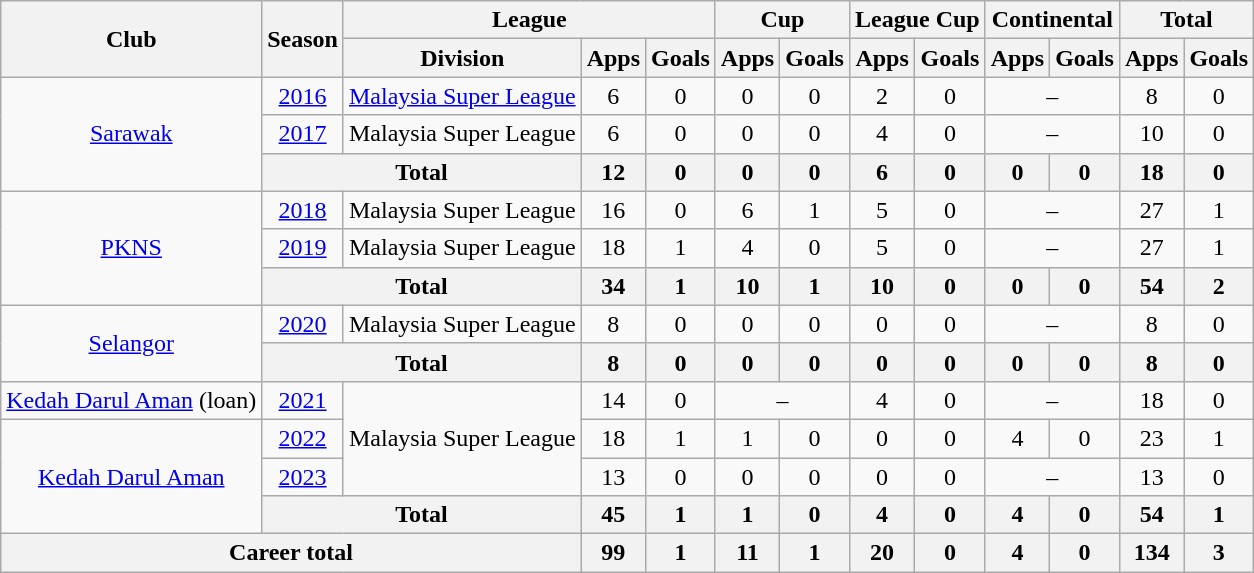<table class=wikitable style="text-align:center">
<tr>
<th rowspan=2>Club</th>
<th rowspan=2>Season</th>
<th colspan=3>League</th>
<th colspan=2>Cup</th>
<th colspan=2>League Cup</th>
<th colspan=2>Continental</th>
<th colspan=2>Total</th>
</tr>
<tr>
<th>Division</th>
<th>Apps</th>
<th>Goals</th>
<th>Apps</th>
<th>Goals</th>
<th>Apps</th>
<th>Goals</th>
<th>Apps</th>
<th>Goals</th>
<th>Apps</th>
<th>Goals</th>
</tr>
<tr>
<td rowspan="3"><a href='#'>Sarawak</a></td>
<td><a href='#'>2016</a></td>
<td><a href='#'>Malaysia Super League</a></td>
<td>6</td>
<td>0</td>
<td>0</td>
<td>0</td>
<td>2</td>
<td>0</td>
<td colspan="2">–</td>
<td>8</td>
<td>0</td>
</tr>
<tr>
<td><a href='#'>2017</a></td>
<td>Malaysia Super League</td>
<td>6</td>
<td>0</td>
<td>0</td>
<td>0</td>
<td>4</td>
<td>0</td>
<td colspan="2">–</td>
<td>10</td>
<td>0</td>
</tr>
<tr>
<th colspan=2>Total</th>
<th>12</th>
<th>0</th>
<th>0</th>
<th>0</th>
<th>6</th>
<th>0</th>
<th>0</th>
<th>0</th>
<th>18</th>
<th>0</th>
</tr>
<tr>
<td rowspan="3"><a href='#'>PKNS</a></td>
<td><a href='#'>2018</a></td>
<td>Malaysia Super League</td>
<td>16</td>
<td>0</td>
<td>6</td>
<td>1</td>
<td>5</td>
<td>0</td>
<td colspan="2">–</td>
<td>27</td>
<td>1</td>
</tr>
<tr>
<td><a href='#'>2019</a></td>
<td>Malaysia Super League</td>
<td>18</td>
<td>1</td>
<td>4</td>
<td>0</td>
<td>5</td>
<td>0</td>
<td colspan="2">–</td>
<td>27</td>
<td>1</td>
</tr>
<tr>
<th colspan=2>Total</th>
<th>34</th>
<th>1</th>
<th>10</th>
<th>1</th>
<th>10</th>
<th>0</th>
<th>0</th>
<th>0</th>
<th>54</th>
<th>2</th>
</tr>
<tr>
<td rowspan="2"><a href='#'>Selangor</a></td>
<td><a href='#'>2020</a></td>
<td>Malaysia Super League</td>
<td>8</td>
<td>0</td>
<td>0</td>
<td>0</td>
<td>0</td>
<td>0</td>
<td colspan="2">–</td>
<td>8</td>
<td>0</td>
</tr>
<tr>
<th colspan=2>Total</th>
<th>8</th>
<th>0</th>
<th>0</th>
<th>0</th>
<th>0</th>
<th>0</th>
<th>0</th>
<th>0</th>
<th>8</th>
<th>0</th>
</tr>
<tr>
<td><a href='#'>Kedah Darul Aman</a> (loan)</td>
<td><a href='#'>2021</a></td>
<td rowspan="3">Malaysia Super League</td>
<td>14</td>
<td>0</td>
<td colspan="2">–</td>
<td>4</td>
<td>0</td>
<td colspan="2">–</td>
<td>18</td>
<td>0</td>
</tr>
<tr>
<td rowspan="3"><a href='#'>Kedah Darul Aman</a></td>
<td><a href='#'>2022</a></td>
<td>18</td>
<td>1</td>
<td>1</td>
<td>0</td>
<td>0</td>
<td>0</td>
<td>4</td>
<td>0</td>
<td>23</td>
<td>1</td>
</tr>
<tr>
<td><a href='#'>2023</a></td>
<td>13</td>
<td>0</td>
<td>0</td>
<td>0</td>
<td>0</td>
<td>0</td>
<td colspan="2">–</td>
<td>13</td>
<td>0</td>
</tr>
<tr>
<th colspan=2>Total</th>
<th>45</th>
<th>1</th>
<th>1</th>
<th>0</th>
<th>4</th>
<th>0</th>
<th>4</th>
<th>0</th>
<th>54</th>
<th>1</th>
</tr>
<tr>
<th colspan=3>Career total</th>
<th>99</th>
<th>1</th>
<th>11</th>
<th>1</th>
<th>20</th>
<th>0</th>
<th>4</th>
<th>0</th>
<th>134</th>
<th>3</th>
</tr>
</table>
